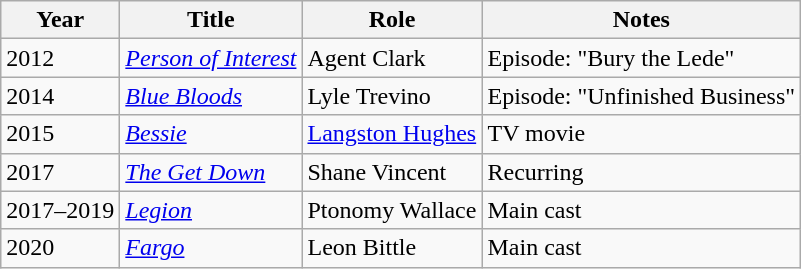<table class="wikitable sortable">
<tr>
<th>Year</th>
<th>Title</th>
<th>Role</th>
<th class="unsortable">Notes</th>
</tr>
<tr>
<td>2012</td>
<td><em><a href='#'>Person of Interest</a></em></td>
<td>Agent Clark</td>
<td>Episode: "Bury the Lede"</td>
</tr>
<tr>
<td>2014</td>
<td><em><a href='#'>Blue Bloods</a></em></td>
<td>Lyle Trevino</td>
<td>Episode: "Unfinished Business"</td>
</tr>
<tr>
<td>2015</td>
<td><em><a href='#'>Bessie</a></em></td>
<td><a href='#'>Langston Hughes</a></td>
<td>TV movie</td>
</tr>
<tr>
<td>2017</td>
<td><em><a href='#'>The Get Down</a></em></td>
<td>Shane Vincent</td>
<td>Recurring</td>
</tr>
<tr>
<td>2017–2019</td>
<td><em><a href='#'>Legion</a></em></td>
<td>Ptonomy Wallace</td>
<td>Main cast</td>
</tr>
<tr>
<td>2020</td>
<td><em><a href='#'>Fargo</a></em></td>
<td>Leon Bittle</td>
<td>Main cast</td>
</tr>
</table>
